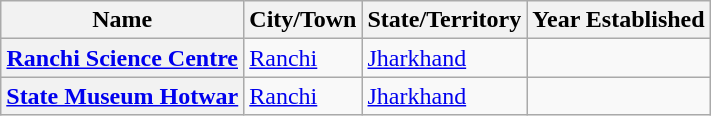<table class="wikitable sortable">
<tr>
<th scope=col>Name</th>
<th scope=col>City/Town</th>
<th scope=col>State/Territory</th>
<th scope=col>Year Established</th>
</tr>
<tr>
<th scope=row><a href='#'>Ranchi Science Centre</a></th>
<td><a href='#'>Ranchi</a></td>
<td><a href='#'>Jharkhand</a></td>
<td></td>
</tr>
<tr>
<th scope=row><a href='#'>State Museum Hotwar</a></th>
<td><a href='#'>Ranchi</a></td>
<td><a href='#'>Jharkhand</a></td>
<td></td>
</tr>
</table>
